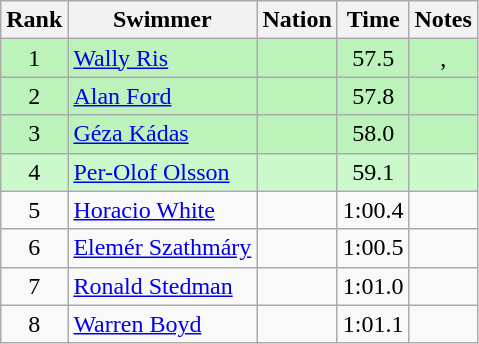<table class="wikitable sortable" style="text-align:center">
<tr>
<th>Rank</th>
<th>Swimmer</th>
<th>Nation</th>
<th>Time</th>
<th>Notes</th>
</tr>
<tr bgcolor=bbf3bb>
<td>1</td>
<td align=left><a href='#'>Wally Ris</a></td>
<td align=left></td>
<td data-sort-value=0:57.5>57.5</td>
<td>, </td>
</tr>
<tr bgcolor=bbf3bb>
<td>2</td>
<td align=left><a href='#'>Alan Ford</a></td>
<td align=left></td>
<td data-sort-value=0:57.8>57.8</td>
<td></td>
</tr>
<tr bgcolor=bbf3bb>
<td>3</td>
<td align=left><a href='#'>Géza Kádas</a></td>
<td align=left></td>
<td data-sort-value=0:58.0>58.0</td>
<td></td>
</tr>
<tr bgcolor=ccf9cc>
<td>4</td>
<td align=left><a href='#'>Per-Olof Olsson</a></td>
<td align=left></td>
<td data-sort-value=0:59.1>59.1</td>
<td></td>
</tr>
<tr>
<td>5</td>
<td align=left><a href='#'>Horacio White</a></td>
<td align=left></td>
<td>1:00.4</td>
<td></td>
</tr>
<tr>
<td>6</td>
<td align=left><a href='#'>Elemér Szathmáry</a></td>
<td align=left></td>
<td>1:00.5</td>
<td></td>
</tr>
<tr>
<td>7</td>
<td align=left><a href='#'>Ronald Stedman</a></td>
<td align=left></td>
<td>1:01.0</td>
<td></td>
</tr>
<tr>
<td>8</td>
<td align=left><a href='#'>Warren Boyd</a></td>
<td align=left></td>
<td>1:01.1</td>
<td></td>
</tr>
</table>
